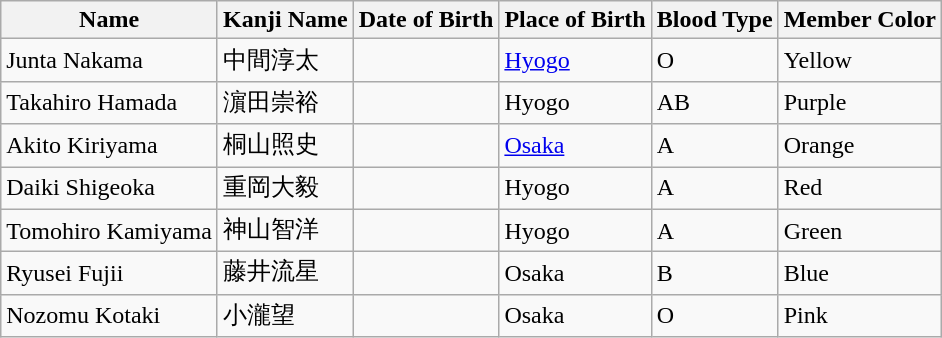<table class="wikitable">
<tr>
<th>Name</th>
<th>Kanji Name</th>
<th>Date of Birth</th>
<th>Place of Birth</th>
<th>Blood Type</th>
<th>Member Color</th>
</tr>
<tr>
<td>Junta Nakama</td>
<td>中間淳太</td>
<td></td>
<td><a href='#'>Hyogo</a></td>
<td>O</td>
<td> Yellow</td>
</tr>
<tr>
<td>Takahiro Hamada</td>
<td>濵田崇裕</td>
<td></td>
<td>Hyogo</td>
<td>AB</td>
<td> Purple</td>
</tr>
<tr>
<td>Akito Kiriyama</td>
<td>桐山照史</td>
<td></td>
<td><a href='#'>Osaka</a></td>
<td>A</td>
<td> Orange</td>
</tr>
<tr>
<td>Daiki Shigeoka</td>
<td>重岡大毅</td>
<td></td>
<td>Hyogo</td>
<td>A</td>
<td> Red</td>
</tr>
<tr>
<td>Tomohiro Kamiyama</td>
<td>神山智洋</td>
<td></td>
<td>Hyogo</td>
<td>A</td>
<td> Green</td>
</tr>
<tr>
<td>Ryusei Fujii</td>
<td>藤井流星</td>
<td></td>
<td>Osaka</td>
<td>B</td>
<td> Blue</td>
</tr>
<tr>
<td>Nozomu Kotaki</td>
<td>小瀧望</td>
<td></td>
<td>Osaka</td>
<td>O</td>
<td> Pink</td>
</tr>
</table>
